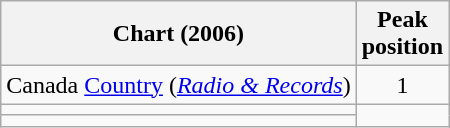<table class="wikitable sortable">
<tr>
<th align="left">Chart (2006)</th>
<th align="center">Peak<br>position</th>
</tr>
<tr>
<td align="left">Canada <a href='#'>Country</a> (<em><a href='#'>Radio & Records</a></em>)</td>
<td align="center">1</td>
</tr>
<tr>
<td></td>
</tr>
<tr>
<td></td>
</tr>
</table>
